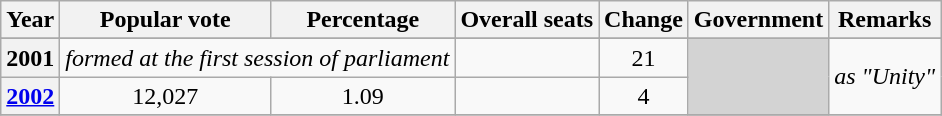<table class="wikitable" style="text-align:center">
<tr>
<th>Year</th>
<th>Popular vote</th>
<th>Percentage</th>
<th>Overall seats</th>
<th>Change</th>
<th>Government</th>
<th>Remarks</th>
</tr>
<tr>
</tr>
<tr>
<th>2001</th>
<td colspan=2><em>formed at the first session of parliament</em></td>
<td></td>
<td> 21</td>
<td rowspan=2 bgcolor="lightgrey"></td>
<td rowspan=2><em>as  "Unity" </em></td>
</tr>
<tr>
<th><a href='#'>2002</a></th>
<td>12,027</td>
<td>1.09</td>
<td></td>
<td> 4</td>
</tr>
<tr>
</tr>
</table>
